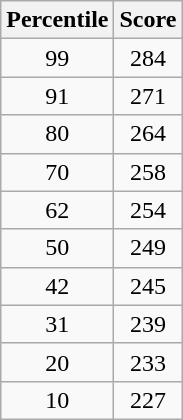<table class="wikitable floatright" border="1" style="text-align:center; margin-left:1em; margin-right:0">
<tr>
<th>Percentile</th>
<th>Score</th>
</tr>
<tr>
<td>99</td>
<td>284</td>
</tr>
<tr>
<td>91</td>
<td>271</td>
</tr>
<tr>
<td>80</td>
<td>264</td>
</tr>
<tr>
<td>70</td>
<td>258</td>
</tr>
<tr>
<td>62</td>
<td>254</td>
</tr>
<tr>
<td>50</td>
<td>249</td>
</tr>
<tr>
<td>42</td>
<td>245</td>
</tr>
<tr>
<td>31</td>
<td>239</td>
</tr>
<tr>
<td>20</td>
<td>233</td>
</tr>
<tr>
<td>10</td>
<td>227</td>
</tr>
</table>
